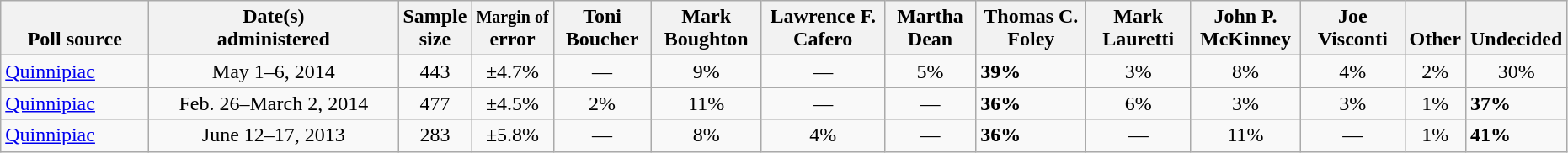<table class="wikitable">
<tr valign= bottom>
<th style="width:110px;">Poll source</th>
<th style="width:190px;">Date(s)<br>administered</th>
<th class=small>Sample<br>size</th>
<th class=small><small>Margin of</small><br>error</th>
<th style="width:70px;">Toni<br>Boucher</th>
<th style="width:80px;">Mark<br>Boughton</th>
<th style="width:90px;">Lawrence F.<br>Cafero</th>
<th style="width:65px;">Martha<br>Dean</th>
<th style="width:80px;">Thomas C.<br>Foley</th>
<th style="width:75px;">Mark<br>Lauretti</th>
<th style="width:80px;">John P.<br>McKinney</th>
<th style="width:75px;">Joe<br>Visconti</th>
<th>Other</th>
<th>Undecided</th>
</tr>
<tr>
<td><a href='#'>Quinnipiac</a></td>
<td align=center>May 1–6, 2014</td>
<td align=center>443</td>
<td align=center>±4.7%</td>
<td align=center>—</td>
<td align=center>9%</td>
<td align=center>—</td>
<td align=center>5%</td>
<td><strong>39%</strong></td>
<td align=center>3%</td>
<td align=center>8%</td>
<td align=center>4%</td>
<td align=center>2%</td>
<td align=center>30%</td>
</tr>
<tr>
<td><a href='#'>Quinnipiac</a></td>
<td align=center>Feb. 26–March 2, 2014</td>
<td align=center>477</td>
<td align=center>±4.5%</td>
<td align=center>2%</td>
<td align=center>11%</td>
<td align=center>—</td>
<td align=center>—</td>
<td><strong>36%</strong></td>
<td align=center>6%</td>
<td align=center>3%</td>
<td align=center>3%</td>
<td align=center>1%</td>
<td><strong>37%</strong></td>
</tr>
<tr>
<td><a href='#'>Quinnipiac</a></td>
<td align=center>June 12–17, 2013</td>
<td align=center>283</td>
<td align=center>±5.8%</td>
<td align=center>—</td>
<td align=center>8%</td>
<td align=center>4%</td>
<td align=center>—</td>
<td><strong>36%</strong></td>
<td align=center>—</td>
<td align=center>11%</td>
<td align=center>—</td>
<td align=center>1%</td>
<td><strong>41%</strong></td>
</tr>
</table>
